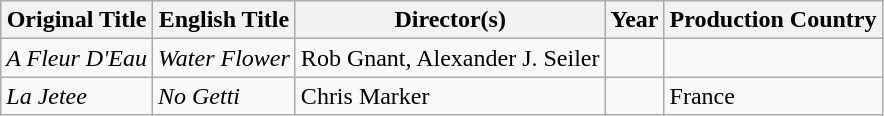<table class="wikitable sortable">
<tr>
<th>Original Title</th>
<th>English Title</th>
<th>Director(s)</th>
<th>Year</th>
<th>Production Country</th>
</tr>
<tr>
<td><em>A Fleur D'Eau</em></td>
<td><em>Water Flower</em></td>
<td>Rob Gnant, Alexander J. Seiler</td>
<td></td>
<td></td>
</tr>
<tr>
<td><em>La Jetee</em></td>
<td><em>No Getti</em></td>
<td>Chris Marker</td>
<td></td>
<td>France</td>
</tr>
</table>
